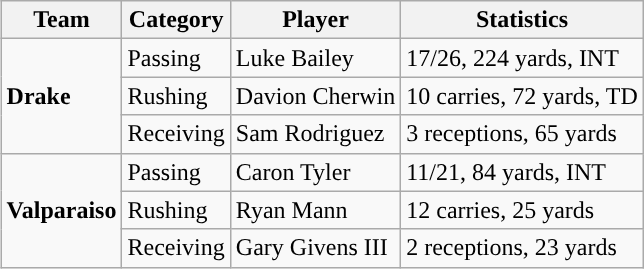<table class="wikitable" style="float: right;">
<tr>
<th>Team</th>
<th>Category</th>
<th>Player</th>
<th>Statistics</th>
</tr>
<tr>
<td rowspan=3><strong>Drake</strong></td>
<td>Passing</td>
<td>Luke Bailey</td>
<td>17/26, 224 yards, INT</td>
</tr>
<tr>
<td>Rushing</td>
<td>Davion Cherwin</td>
<td>10 carries, 72 yards, TD</td>
</tr>
<tr>
<td>Receiving</td>
<td>Sam Rodriguez</td>
<td>3 receptions, 65 yards</td>
</tr>
<tr>
<td rowspan=3><strong>Valparaiso</strong></td>
<td>Passing</td>
<td>Caron Tyler</td>
<td>11/21, 84 yards, INT</td>
</tr>
<tr>
<td>Rushing</td>
<td>Ryan Mann</td>
<td>12 carries, 25 yards</td>
</tr>
<tr>
<td>Receiving</td>
<td>Gary Givens III</td>
<td>2 receptions, 23 yards</td>
</tr>
</table>
